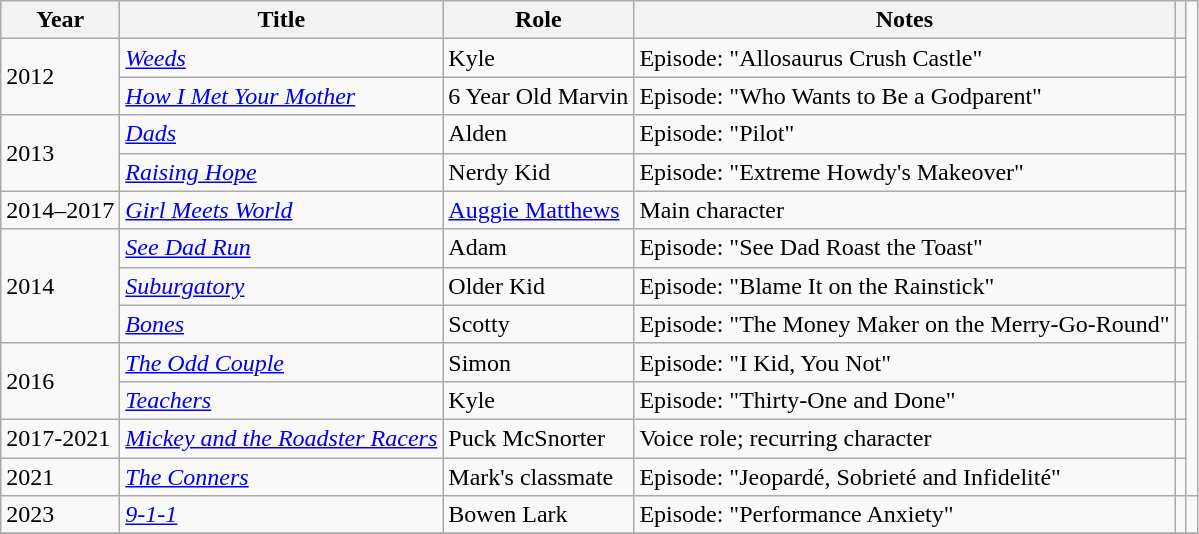<table class="wikitable sortable">
<tr>
<th>Year</th>
<th>Title</th>
<th>Role</th>
<th class="unsortable">Notes</th>
<th></th>
</tr>
<tr>
<td rowspan="2">2012</td>
<td><em><a href='#'>Weeds</a></em></td>
<td>Kyle</td>
<td>Episode: "Allosaurus Crush Castle"</td>
<td></td>
</tr>
<tr>
<td><em><a href='#'>How I Met Your Mother</a></em></td>
<td>6 Year Old Marvin</td>
<td>Episode: "Who Wants to Be a Godparent"</td>
<td></td>
</tr>
<tr>
<td rowspan="2">2013</td>
<td><em><a href='#'>Dads</a></em></td>
<td>Alden</td>
<td>Episode: "Pilot"</td>
<td></td>
</tr>
<tr>
<td><em><a href='#'>Raising Hope</a></em></td>
<td>Nerdy Kid</td>
<td>Episode: "Extreme Howdy's Makeover"</td>
<td></td>
</tr>
<tr>
<td>2014–2017</td>
<td><em><a href='#'>Girl Meets World</a></em></td>
<td><a href='#'>Auggie Matthews</a></td>
<td>Main character</td>
<td></td>
</tr>
<tr>
<td rowspan="3">2014</td>
<td><em><a href='#'>See Dad Run</a></em></td>
<td>Adam</td>
<td>Episode: "See Dad Roast the Toast"</td>
<td></td>
</tr>
<tr>
<td><em><a href='#'>Suburgatory</a></em></td>
<td>Older Kid</td>
<td>Episode: "Blame It on the Rainstick"</td>
<td></td>
</tr>
<tr>
<td><em><a href='#'>Bones</a></em></td>
<td>Scotty</td>
<td>Episode: "The Money Maker on the Merry-Go-Round"</td>
<td></td>
</tr>
<tr>
<td rowspan="2">2016</td>
<td><em><a href='#'>The Odd Couple</a></em></td>
<td>Simon</td>
<td>Episode: "I Kid, You Not"</td>
<td></td>
</tr>
<tr>
<td><em><a href='#'>Teachers</a></em></td>
<td>Kyle</td>
<td>Episode: "Thirty-One and Done"</td>
<td></td>
</tr>
<tr>
<td>2017-2021</td>
<td><em><a href='#'>Mickey and the Roadster Racers</a></em></td>
<td>Puck McSnorter</td>
<td>Voice role; recurring character</td>
<td></td>
</tr>
<tr>
<td>2021</td>
<td><em><a href='#'>The Conners</a></em></td>
<td>Mark's classmate</td>
<td>Episode: "Jeopardé, Sobrieté and Infidelité"</td>
<td></td>
</tr>
<tr>
<td>2023</td>
<td><em><a href='#'>9-1-1</a></em></td>
<td>Bowen Lark</td>
<td>Episode: "Performance Anxiety"</td>
<td></td>
<td></td>
</tr>
<tr>
</tr>
</table>
